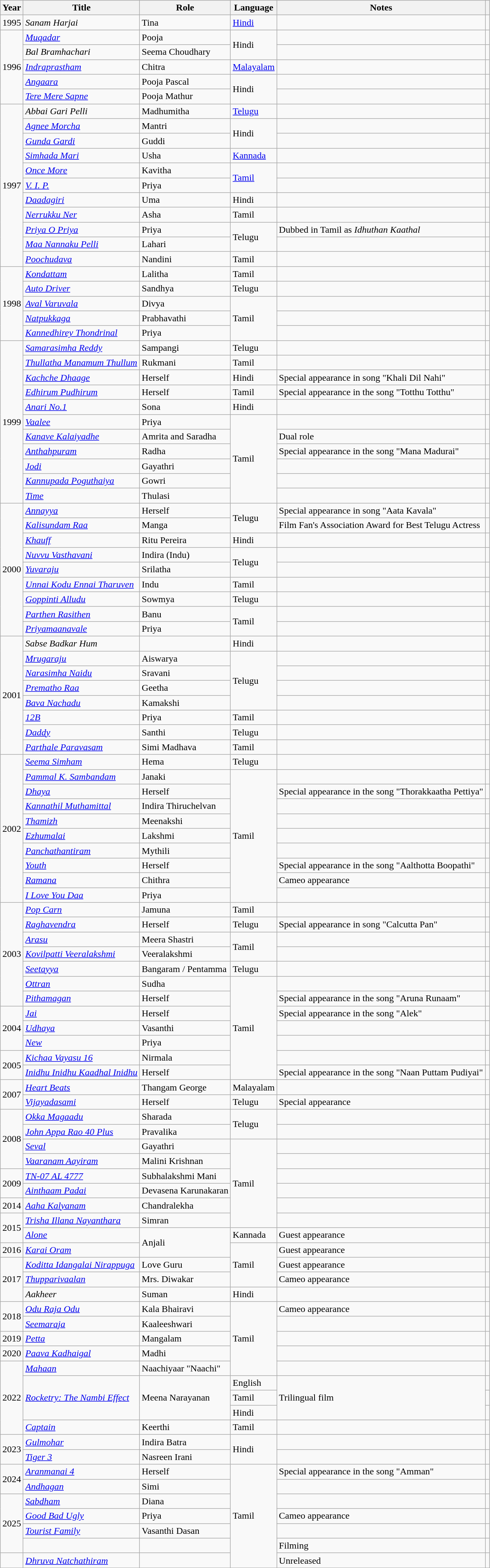<table class="wikitable sortable">
<tr>
<th scope="col">Year</th>
<th scope="col">Title</th>
<th scope="col">Role</th>
<th scope="col">Language</th>
<th scope="col" class="unsortable">Notes</th>
<th scope="col" class="unsortable"></th>
</tr>
<tr>
<td>1995</td>
<td><em>Sanam Harjai</em></td>
<td>Tina</td>
<td><a href='#'>Hindi</a></td>
<td></td>
<td></td>
</tr>
<tr>
<td rowspan="5">1996</td>
<td><em><a href='#'>Muqadar</a></em></td>
<td>Pooja</td>
<td rowspan="2">Hindi</td>
<td></td>
<td></td>
</tr>
<tr>
<td><em>Bal Bramhachari</em></td>
<td>Seema Choudhary</td>
<td></td>
<td></td>
</tr>
<tr>
<td><em><a href='#'>Indraprastham</a></em></td>
<td>Chitra</td>
<td><a href='#'>Malayalam</a></td>
<td></td>
<td></td>
</tr>
<tr>
<td><em><a href='#'>Angaara</a></em></td>
<td>Pooja Pascal</td>
<td rowspan="2">Hindi</td>
<td></td>
<td></td>
</tr>
<tr>
<td><em><a href='#'>Tere Mere Sapne</a></em></td>
<td>Pooja Mathur</td>
<td></td>
<td></td>
</tr>
<tr>
<td rowspan="11">1997</td>
<td><em>Abbai Gari Pelli</em></td>
<td>Madhumitha</td>
<td><a href='#'>Telugu</a></td>
<td></td>
<td></td>
</tr>
<tr>
<td><em><a href='#'>Agnee Morcha</a></em></td>
<td>Mantri</td>
<td rowspan="2">Hindi</td>
<td></td>
<td></td>
</tr>
<tr>
<td><em><a href='#'>Gunda Gardi</a></em></td>
<td>Guddi</td>
<td></td>
<td></td>
</tr>
<tr>
<td><em><a href='#'>Simhada Mari</a></em></td>
<td>Usha</td>
<td><a href='#'>Kannada</a></td>
<td></td>
<td></td>
</tr>
<tr>
<td><em><a href='#'>Once More</a></em></td>
<td>Kavitha</td>
<td rowspan="2"><a href='#'>Tamil</a></td>
<td></td>
<td></td>
</tr>
<tr>
<td><em><a href='#'>V. I. P.</a></em></td>
<td>Priya</td>
<td></td>
<td></td>
</tr>
<tr>
<td><em><a href='#'>Daadagiri</a></em></td>
<td>Uma</td>
<td>Hindi</td>
<td></td>
<td></td>
</tr>
<tr>
<td><em><a href='#'>Nerrukku Ner</a></em></td>
<td>Asha</td>
<td>Tamil</td>
<td></td>
<td></td>
</tr>
<tr>
<td><em><a href='#'>Priya O Priya</a></em></td>
<td>Priya</td>
<td rowspan="2">Telugu</td>
<td>Dubbed in Tamil as <em>Idhuthan Kaathal </em></td>
<td></td>
</tr>
<tr>
<td><em><a href='#'>Maa Nannaku Pelli</a></em></td>
<td>Lahari</td>
<td></td>
<td></td>
</tr>
<tr>
<td><em><a href='#'>Poochudava</a></em></td>
<td>Nandini</td>
<td>Tamil</td>
<td></td>
<td></td>
</tr>
<tr>
<td rowspan="5">1998</td>
<td><em><a href='#'>Kondattam</a></em></td>
<td>Lalitha</td>
<td>Tamil</td>
<td></td>
<td></td>
</tr>
<tr>
<td><em><a href='#'>Auto Driver</a></em></td>
<td>Sandhya</td>
<td>Telugu</td>
<td></td>
<td></td>
</tr>
<tr>
<td><em><a href='#'>Aval Varuvala</a></em></td>
<td>Divya</td>
<td rowspan="3">Tamil</td>
<td></td>
<td></td>
</tr>
<tr>
<td><em><a href='#'>Natpukkaga</a></em></td>
<td>Prabhavathi</td>
<td></td>
<td></td>
</tr>
<tr>
<td><em><a href='#'>Kannedhirey Thondrinal</a></em></td>
<td>Priya</td>
<td></td>
<td></td>
</tr>
<tr>
<td rowspan="11">1999</td>
<td><em><a href='#'>Samarasimha Reddy</a></em></td>
<td>Sampangi</td>
<td>Telugu</td>
<td></td>
<td></td>
</tr>
<tr>
<td><em><a href='#'>Thullatha Manamum Thullum</a></em></td>
<td>Rukmani</td>
<td>Tamil</td>
<td></td>
<td></td>
</tr>
<tr>
<td><em><a href='#'>Kachche Dhaage</a></em></td>
<td>Herself</td>
<td>Hindi</td>
<td>Special appearance in song "Khali Dil Nahi"</td>
<td></td>
</tr>
<tr>
<td><em><a href='#'>Edhirum Pudhirum</a></em></td>
<td>Herself</td>
<td>Tamil</td>
<td>Special appearance in the song "Totthu Totthu"</td>
<td></td>
</tr>
<tr>
<td><em><a href='#'>Anari No.1</a></em></td>
<td>Sona</td>
<td>Hindi</td>
<td></td>
<td></td>
</tr>
<tr>
<td><em><a href='#'>Vaalee</a></em></td>
<td>Priya</td>
<td rowspan="6">Tamil</td>
<td></td>
<td></td>
</tr>
<tr>
<td><em><a href='#'>Kanave Kalaiyadhe</a></em></td>
<td>Amrita and Saradha</td>
<td>Dual role</td>
<td></td>
</tr>
<tr>
<td><em><a href='#'>Anthahpuram</a></em></td>
<td>Radha</td>
<td>Special appearance in the song "Mana Madurai"</td>
<td></td>
</tr>
<tr>
<td><em><a href='#'>Jodi</a></em></td>
<td>Gayathri</td>
<td></td>
<td></td>
</tr>
<tr>
<td><em><a href='#'>Kannupada Poguthaiya</a></em></td>
<td>Gowri</td>
<td></td>
<td></td>
</tr>
<tr>
<td><em><a href='#'>Time</a></em></td>
<td>Thulasi</td>
<td></td>
<td></td>
</tr>
<tr>
<td rowspan="9">2000</td>
<td><em><a href='#'>Annayya</a></em></td>
<td>Herself</td>
<td rowspan="2">Telugu</td>
<td>Special appearance in song "Aata Kavala"</td>
<td></td>
</tr>
<tr>
<td><em><a href='#'>Kalisundam Raa</a></em></td>
<td>Manga</td>
<td>Film Fan's Association Award for Best Telugu Actress</td>
<td></td>
</tr>
<tr>
<td><em><a href='#'>Khauff</a></em></td>
<td>Ritu Pereira</td>
<td>Hindi</td>
<td></td>
<td></td>
</tr>
<tr>
<td><em><a href='#'>Nuvvu Vasthavani</a></em></td>
<td>Indira (Indu)</td>
<td rowspan="2">Telugu</td>
<td></td>
<td></td>
</tr>
<tr>
<td><em><a href='#'>Yuvaraju</a></em></td>
<td>Srilatha</td>
<td></td>
<td></td>
</tr>
<tr>
<td><em><a href='#'>Unnai Kodu Ennai Tharuven</a></em></td>
<td>Indu</td>
<td>Tamil</td>
<td></td>
<td></td>
</tr>
<tr>
<td><em><a href='#'>Goppinti Alludu</a></em></td>
<td>Sowmya</td>
<td>Telugu</td>
<td></td>
<td></td>
</tr>
<tr>
<td><em><a href='#'>Parthen Rasithen</a></em></td>
<td>Banu</td>
<td rowspan="2">Tamil</td>
<td></td>
<td></td>
</tr>
<tr>
<td><em><a href='#'>Priyamaanavale</a></em></td>
<td>Priya</td>
<td></td>
<td></td>
</tr>
<tr>
<td rowspan="8">2001</td>
<td><em>Sabse Badkar Hum</em></td>
<td></td>
<td>Hindi</td>
<td></td>
<td></td>
</tr>
<tr>
<td><em><a href='#'>Mrugaraju</a></em></td>
<td>Aiswarya</td>
<td rowspan="4">Telugu</td>
<td></td>
<td></td>
</tr>
<tr>
<td><em><a href='#'>Narasimha Naidu</a></em></td>
<td>Sravani</td>
<td></td>
<td></td>
</tr>
<tr>
<td><em><a href='#'>Prematho Raa</a></em></td>
<td>Geetha</td>
<td></td>
<td></td>
</tr>
<tr>
<td><em><a href='#'>Bava Nachadu</a></em></td>
<td>Kamakshi</td>
<td></td>
<td></td>
</tr>
<tr>
<td><em><a href='#'>12B</a></em></td>
<td>Priya</td>
<td>Tamil</td>
<td></td>
<td></td>
</tr>
<tr>
<td><em><a href='#'>Daddy</a></em></td>
<td>Santhi</td>
<td>Telugu</td>
<td></td>
<td></td>
</tr>
<tr>
<td><em><a href='#'>Parthale Paravasam</a></em></td>
<td>Simi Madhava</td>
<td>Tamil</td>
<td></td>
<td></td>
</tr>
<tr>
<td rowspan="10">2002</td>
<td><em><a href='#'>Seema Simham</a></em></td>
<td>Hema</td>
<td>Telugu</td>
<td></td>
<td></td>
</tr>
<tr>
<td><em><a href='#'>Pammal K. Sambandam</a></em></td>
<td>Janaki</td>
<td rowspan="9">Tamil</td>
<td></td>
<td></td>
</tr>
<tr>
<td><em><a href='#'>Dhaya</a></em></td>
<td>Herself</td>
<td>Special appearance in the song "Thorakkaatha Pettiya"</td>
<td></td>
</tr>
<tr>
<td><em><a href='#'>Kannathil Muthamittal</a></em></td>
<td>Indira Thiruchelvan</td>
<td></td>
<td></td>
</tr>
<tr>
<td><em><a href='#'>Thamizh</a></em></td>
<td>Meenakshi</td>
<td></td>
<td></td>
</tr>
<tr>
<td><em><a href='#'>Ezhumalai</a></em></td>
<td>Lakshmi</td>
<td></td>
<td></td>
</tr>
<tr>
<td><em><a href='#'>Panchathantiram</a></em></td>
<td>Mythili</td>
<td></td>
<td></td>
</tr>
<tr>
<td><em><a href='#'>Youth</a></em></td>
<td>Herself</td>
<td>Special appearance in the song "Aalthotta Boopathi"</td>
<td></td>
</tr>
<tr>
<td><em><a href='#'>Ramana</a></em></td>
<td>Chithra</td>
<td>Cameo appearance</td>
<td></td>
</tr>
<tr>
<td><em><a href='#'>I Love You Daa</a></em></td>
<td>Priya</td>
<td></td>
<td></td>
</tr>
<tr>
<td rowspan="7">2003</td>
<td><em><a href='#'>Pop Carn</a></em></td>
<td>Jamuna</td>
<td>Tamil</td>
<td></td>
<td></td>
</tr>
<tr>
<td><em><a href='#'>Raghavendra</a></em></td>
<td>Herself</td>
<td>Telugu</td>
<td>Special appearance in song "Calcutta Pan"</td>
<td></td>
</tr>
<tr>
<td><em><a href='#'>Arasu</a></em></td>
<td>Meera Shastri</td>
<td rowspan="2">Tamil</td>
<td></td>
<td></td>
</tr>
<tr>
<td><em><a href='#'>Kovilpatti Veeralakshmi</a></em></td>
<td>Veeralakshmi</td>
<td></td>
<td></td>
</tr>
<tr>
<td><em><a href='#'>Seetayya</a></em></td>
<td>Bangaram / Pentamma</td>
<td>Telugu</td>
<td></td>
<td></td>
</tr>
<tr>
<td><em><a href='#'>Ottran</a></em></td>
<td>Sudha</td>
<td rowspan="7">Tamil</td>
<td></td>
<td></td>
</tr>
<tr>
<td><em><a href='#'>Pithamagan</a></em></td>
<td>Herself</td>
<td>Special appearance in the song "Aruna Runaam"</td>
<td></td>
</tr>
<tr>
<td rowspan="3">2004</td>
<td><em><a href='#'>Jai</a></em></td>
<td>Herself</td>
<td>Special appearance in the song "Alek"</td>
<td></td>
</tr>
<tr>
<td><em><a href='#'>Udhaya</a></em></td>
<td>Vasanthi</td>
<td></td>
<td></td>
</tr>
<tr>
<td><em><a href='#'>New</a></em></td>
<td>Priya</td>
<td></td>
<td></td>
</tr>
<tr>
<td rowspan="2">2005</td>
<td><em><a href='#'>Kichaa Vayasu 16</a></em></td>
<td>Nirmala</td>
<td></td>
<td></td>
</tr>
<tr>
<td><em><a href='#'>Inidhu Inidhu Kaadhal Inidhu</a></em></td>
<td>Herself</td>
<td>Special appearance in the song "Naan Puttam Pudiyai"</td>
<td></td>
</tr>
<tr>
<td rowspan="2">2007</td>
<td><em><a href='#'>Heart Beats</a></em></td>
<td>Thangam George</td>
<td>Malayalam</td>
<td></td>
<td></td>
</tr>
<tr>
<td><em><a href='#'>Vijayadasami</a></em></td>
<td>Herself</td>
<td>Telugu</td>
<td>Special appearance</td>
<td></td>
</tr>
<tr>
<td rowspan="4">2008</td>
<td><em><a href='#'>Okka Magaadu</a></em></td>
<td>Sharada</td>
<td rowspan="2">Telugu</td>
<td></td>
<td></td>
</tr>
<tr>
<td><em><a href='#'>John Appa Rao 40 Plus</a></em></td>
<td>Pravalika</td>
<td></td>
<td></td>
</tr>
<tr>
<td><em><a href='#'>Seval</a></em></td>
<td>Gayathri</td>
<td rowspan="6">Tamil</td>
<td></td>
<td></td>
</tr>
<tr>
<td><em><a href='#'>Vaaranam Aayiram</a></em></td>
<td>Malini Krishnan</td>
<td></td>
<td></td>
</tr>
<tr>
<td rowspan="2">2009</td>
<td><em><a href='#'>TN-07 AL 4777</a></em></td>
<td>Subhalakshmi Mani</td>
<td></td>
<td></td>
</tr>
<tr>
<td><em><a href='#'>Ainthaam Padai</a></em></td>
<td>Devasena Karunakaran</td>
<td></td>
<td></td>
</tr>
<tr>
<td>2014</td>
<td><em><a href='#'>Aaha Kalyanam</a></em></td>
<td>Chandralekha</td>
<td></td>
<td></td>
</tr>
<tr>
<td rowspan="2">2015</td>
<td><em><a href='#'>Trisha Illana Nayanthara</a></em></td>
<td>Simran</td>
<td></td>
<td></td>
</tr>
<tr>
<td><em><a href='#'>Alone</a></em></td>
<td rowspan="2">Anjali</td>
<td>Kannada</td>
<td>Guest appearance</td>
<td></td>
</tr>
<tr>
<td>2016</td>
<td><em><a href='#'>Karai Oram</a></em></td>
<td rowspan="3">Tamil</td>
<td>Guest appearance</td>
<td></td>
</tr>
<tr>
<td rowspan="3">2017</td>
<td><em><a href='#'>Koditta Idangalai Nirappuga</a></em></td>
<td>Love Guru</td>
<td>Guest appearance</td>
<td></td>
</tr>
<tr>
<td><em><a href='#'>Thupparivaalan</a></em></td>
<td>Mrs. Diwakar</td>
<td>Cameo appearance</td>
<td></td>
</tr>
<tr>
<td><em>Aakheer</em></td>
<td>Suman</td>
<td>Hindi</td>
<td></td>
<td></td>
</tr>
<tr>
<td rowspan="2">2018</td>
<td><em><a href='#'>Odu Raja Odu</a></em></td>
<td>Kala Bhairavi</td>
<td rowspan="5">Tamil</td>
<td>Cameo appearance</td>
<td></td>
</tr>
<tr>
<td><em><a href='#'>Seemaraja</a></em></td>
<td>Kaaleeshwari</td>
<td></td>
<td></td>
</tr>
<tr>
<td>2019</td>
<td><em><a href='#'>Petta</a></em></td>
<td>Mangalam</td>
<td></td>
<td></td>
</tr>
<tr>
<td>2020</td>
<td><em><a href='#'>Paava Kadhaigal</a></em></td>
<td>Madhi</td>
<td></td>
<td></td>
</tr>
<tr>
<td rowspan="5">2022</td>
<td><em><a href='#'>Mahaan</a></em></td>
<td>Naachiyaar "Naachi"</td>
<td></td>
<td></td>
</tr>
<tr>
<td rowspan="3"><em><a href='#'>Rocketry: The Nambi Effect</a></em></td>
<td rowspan="3">Meena Narayanan</td>
<td>English</td>
<td rowspan="3">Trilingual film</td>
<td></td>
</tr>
<tr>
<td>Tamil</td>
<td></td>
</tr>
<tr>
<td>Hindi</td>
<td></td>
</tr>
<tr>
<td><em><a href='#'>Captain</a></em></td>
<td>Keerthi</td>
<td>Tamil</td>
<td></td>
<td></td>
</tr>
<tr>
<td rowspan="2">2023</td>
<td><em><a href='#'>Gulmohar</a></em></td>
<td>Indira Batra</td>
<td rowspan="2">Hindi</td>
<td></td>
<td></td>
</tr>
<tr>
<td><em><a href='#'>Tiger 3</a></em></td>
<td>Nasreen Irani</td>
<td></td>
<td></td>
</tr>
<tr>
<td rowspan="2">2024</td>
<td><em><a href='#'>Aranmanai 4</a></em></td>
<td>Herself</td>
<td rowspan="7">Tamil</td>
<td>Special appearance in the song "Amman"</td>
<td></td>
</tr>
<tr>
<td><em><a href='#'>Andhagan</a></em></td>
<td>Simi</td>
<td></td>
<td></td>
</tr>
<tr>
<td rowspan="4">2025</td>
<td><em><a href='#'>Sabdham</a></em></td>
<td>Diana</td>
<td></td>
<td></td>
</tr>
<tr>
<td><em><a href='#'>Good Bad Ugly</a></em></td>
<td>Priya</td>
<td>Cameo appearance</td>
<td></td>
</tr>
<tr>
<td><em><a href='#'>Tourist Family</a></em></td>
<td>Vasanthi Dasan</td>
<td></td>
<td></td>
</tr>
<tr>
<td></td>
<td></td>
<td>Filming</td>
<td></td>
</tr>
<tr>
<td></td>
<td><em><a href='#'>Dhruva Natchathiram</a></em></td>
<td></td>
<td>Unreleased</td>
<td></td>
</tr>
</table>
